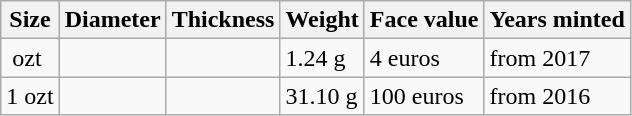<table class="wikitable">
<tr>
<th>Size</th>
<th>Diameter</th>
<th>Thickness</th>
<th>Weight</th>
<th>Face value</th>
<th>Years minted</th>
</tr>
<tr>
<td> ozt</td>
<td></td>
<td></td>
<td>1.24 g</td>
<td>4 euros</td>
<td>from 2017</td>
</tr>
<tr>
<td>1 ozt</td>
<td></td>
<td></td>
<td>31.10 g</td>
<td>100 euros</td>
<td>from 2016</td>
</tr>
</table>
